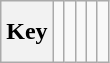<table class="wikitable" style="height:2.6em">
<tr>
<th>Key</th>
<td> </td>
<td></td>
<td></td>
<td></td>
<td></td>
</tr>
</table>
